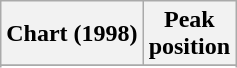<table class="wikitable plainrowheaders sortable" style="text-align:center;">
<tr>
<th scope="col">Chart (1998)</th>
<th scope="col">Peak<br>position</th>
</tr>
<tr>
</tr>
<tr>
</tr>
<tr>
</tr>
</table>
